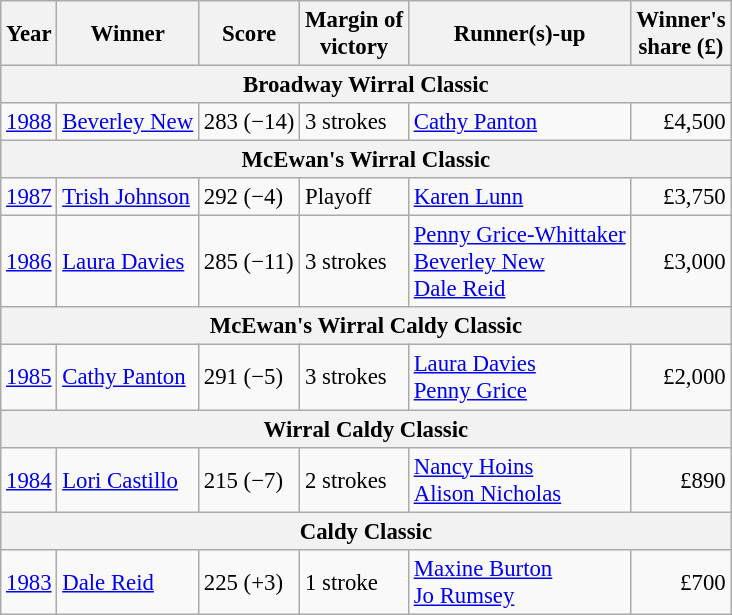<table class=wikitable style="font-size:95%">
<tr>
<th>Year</th>
<th>Winner</th>
<th>Score</th>
<th>Margin of<br>victory</th>
<th>Runner(s)-up</th>
<th>Winner's<br>share (£)</th>
</tr>
<tr>
<th colspan=6>Broadway Wirral Classic</th>
</tr>
<tr>
<td><a href='#'>1988</a></td>
<td> <a href='#'>Beverley New</a></td>
<td>283 (−14)</td>
<td>3 strokes</td>
<td> <a href='#'>Cathy Panton</a></td>
<td align=right>£4,500</td>
</tr>
<tr>
<th colspan=6>McEwan's Wirral Classic</th>
</tr>
<tr>
<td><a href='#'>1987</a></td>
<td> <a href='#'>Trish Johnson</a></td>
<td>292 (−4)</td>
<td>Playoff</td>
<td> <a href='#'>Karen Lunn</a></td>
<td align=right>£3,750</td>
</tr>
<tr>
<td><a href='#'>1986</a></td>
<td> <a href='#'>Laura Davies</a></td>
<td>285 (−11)</td>
<td>3 strokes</td>
<td> <a href='#'>Penny Grice-Whittaker</a><br> <a href='#'>Beverley New</a><br> <a href='#'>Dale Reid</a></td>
<td align=right>£3,000</td>
</tr>
<tr>
<th colspan=6>McEwan's Wirral Caldy Classic</th>
</tr>
<tr>
<td><a href='#'>1985</a></td>
<td> <a href='#'>Cathy Panton</a></td>
<td>291 (−5)</td>
<td>3 strokes</td>
<td> <a href='#'>Laura Davies</a><br> <a href='#'>Penny Grice</a></td>
<td align=right>£2,000</td>
</tr>
<tr>
<th colspan=6>Wirral Caldy Classic</th>
</tr>
<tr>
<td><a href='#'>1984</a></td>
<td> <a href='#'>Lori Castillo</a></td>
<td>215 (−7)</td>
<td>2 strokes</td>
<td> <a href='#'>Nancy Hoins</a><br> <a href='#'>Alison Nicholas</a></td>
<td align=right>£890</td>
</tr>
<tr>
<th colspan=6>Caldy Classic</th>
</tr>
<tr>
<td><a href='#'>1983</a></td>
<td> <a href='#'>Dale Reid</a></td>
<td>225 (+3)</td>
<td>1 stroke</td>
<td> <a href='#'>Maxine Burton</a><br> <a href='#'>Jo Rumsey</a></td>
<td align=right>£700</td>
</tr>
</table>
